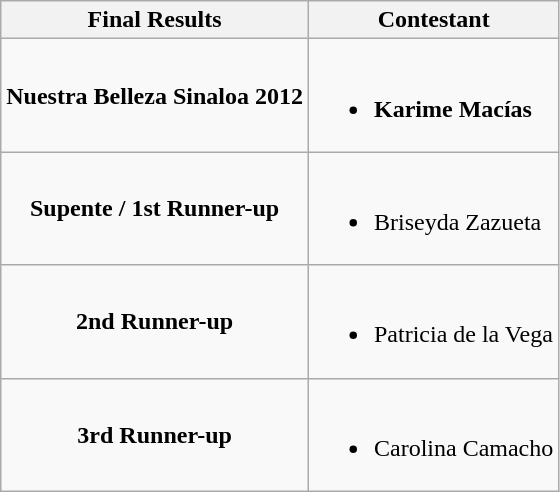<table class="wikitable">
<tr>
<th>Final Results</th>
<th>Contestant</th>
</tr>
<tr>
<td align="center"><strong>Nuestra Belleza Sinaloa 2012</strong></td>
<td><br><ul><li><strong>Karime Macías</strong></li></ul></td>
</tr>
<tr>
<td align="center"><strong>Supente / 1st Runner-up</strong></td>
<td><br><ul><li>Briseyda Zazueta</li></ul></td>
</tr>
<tr>
<td align="center"><strong>2nd Runner-up</strong></td>
<td><br><ul><li>Patricia de la Vega</li></ul></td>
</tr>
<tr>
<td align="center"><strong>3rd Runner-up</strong></td>
<td><br><ul><li>Carolina Camacho</li></ul></td>
</tr>
</table>
